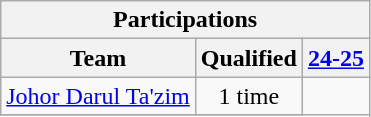<table class="wikitable">
<tr>
<th colspan=3>Participations</th>
</tr>
<tr>
<th>Team</th>
<th>Qualified</th>
<th><a href='#'>24-25</a></th>
</tr>
<tr align=center>
<td align=left><a href='#'>Johor Darul Ta'zim</a></td>
<td>1 time</td>
</tr>
<tr>
</tr>
</table>
